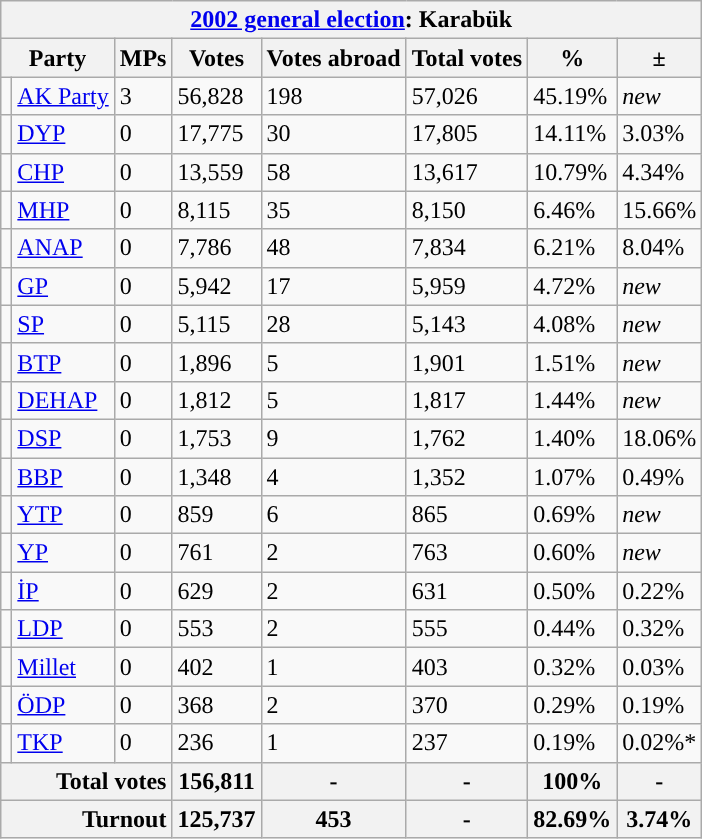<table class="wikitable sortable">
<tr>
<th colspan="8"><a href='#'>2002 general election</a>: Karabük</th>
</tr>
<tr>
<th colspan="2">Party</th>
<th>MPs</th>
<th>Votes</th>
<th>Votes abroad</th>
<th>Total votes</th>
<th>%</th>
<th>±</th>
</tr>
<tr>
<td style="background:"></td>
<td><a href='#'>AK Party</a></td>
<td>3</td>
<td>56,828</td>
<td>198</td>
<td>57,026</td>
<td>45.19%</td>
<td><em>new</em></td>
</tr>
<tr>
<td style="background:"></td>
<td><a href='#'>DYP</a></td>
<td>0</td>
<td>17,775</td>
<td>30</td>
<td>17,805</td>
<td>14.11%</td>
<td>3.03%</td>
</tr>
<tr>
<td style="background:"></td>
<td><a href='#'>CHP</a></td>
<td>0</td>
<td>13,559</td>
<td>58</td>
<td>13,617</td>
<td>10.79%</td>
<td>4.34%</td>
</tr>
<tr>
<td style="background:"></td>
<td><a href='#'>MHP</a></td>
<td>0</td>
<td>8,115</td>
<td>35</td>
<td>8,150</td>
<td>6.46%</td>
<td>15.66%</td>
</tr>
<tr>
<td style="background:"></td>
<td><a href='#'>ANAP</a></td>
<td>0</td>
<td>7,786</td>
<td>48</td>
<td>7,834</td>
<td>6.21%</td>
<td>8.04%</td>
</tr>
<tr>
<td style="background:"></td>
<td><a href='#'>GP</a></td>
<td>0</td>
<td>5,942</td>
<td>17</td>
<td>5,959</td>
<td>4.72%</td>
<td><em>new</em></td>
</tr>
<tr>
<td style="background:"></td>
<td><a href='#'>SP</a></td>
<td>0</td>
<td>5,115</td>
<td>28</td>
<td>5,143</td>
<td>4.08%</td>
<td><em>new</em></td>
</tr>
<tr>
<td style="background:"></td>
<td><a href='#'>BTP</a></td>
<td>0</td>
<td>1,896</td>
<td>5</td>
<td>1,901</td>
<td>1.51%</td>
<td><em>new</em></td>
</tr>
<tr>
<td style="background:"></td>
<td><a href='#'>DEHAP</a></td>
<td>0</td>
<td>1,812</td>
<td>5</td>
<td>1,817</td>
<td>1.44%</td>
<td><em>new</em></td>
</tr>
<tr>
<td style="background:"></td>
<td><a href='#'>DSP</a></td>
<td>0</td>
<td>1,753</td>
<td>9</td>
<td>1,762</td>
<td>1.40%</td>
<td>18.06%</td>
</tr>
<tr>
<td style="background:"></td>
<td><a href='#'>BBP</a></td>
<td>0</td>
<td>1,348</td>
<td>4</td>
<td>1,352</td>
<td>1.07%</td>
<td>0.49%</td>
</tr>
<tr>
<td style="background:"></td>
<td><a href='#'>YTP</a></td>
<td>0</td>
<td>859</td>
<td>6</td>
<td>865</td>
<td>0.69%</td>
<td><em>new</em></td>
</tr>
<tr>
<td style="background:"></td>
<td><a href='#'>YP</a></td>
<td>0</td>
<td>761</td>
<td>2</td>
<td>763</td>
<td>0.60%</td>
<td><em>new</em></td>
</tr>
<tr>
<td style="background:"></td>
<td><a href='#'>İP</a></td>
<td>0</td>
<td>629</td>
<td>2</td>
<td>631</td>
<td>0.50%</td>
<td>0.22%</td>
</tr>
<tr>
<td style="background:"></td>
<td><a href='#'>LDP</a></td>
<td>0</td>
<td>553</td>
<td>2</td>
<td>555</td>
<td>0.44%</td>
<td>0.32%</td>
</tr>
<tr>
<td style="background:"></td>
<td><a href='#'>Millet</a></td>
<td>0</td>
<td>402</td>
<td>1</td>
<td>403</td>
<td>0.32%</td>
<td>0.03%</td>
</tr>
<tr>
<td style="background:"></td>
<td><a href='#'>ÖDP</a></td>
<td>0</td>
<td>368</td>
<td>2</td>
<td>370</td>
<td>0.29%</td>
<td>0.19%</td>
</tr>
<tr>
<td style="background:"></td>
<td><a href='#'>TKP</a></td>
<td>0</td>
<td>236</td>
<td>1</td>
<td>237</td>
<td>0.19%</td>
<td>0.02%*</td>
</tr>
<tr>
<th colspan="3" style="text-align:right">Total votes</th>
<th>156,811</th>
<th>-</th>
<th>-</th>
<th>100%</th>
<th>-</th>
</tr>
<tr>
<th colspan="3" style="text-align:right">Turnout</th>
<th>125,737</th>
<th>453</th>
<th>-</th>
<th>82.69%</th>
<th>3.74%</th>
</tr>
</table>
